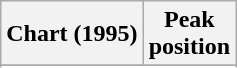<table class="wikitable plainrowheaders" style="text-align:center">
<tr>
<th>Chart (1995)</th>
<th>Peak<br>position</th>
</tr>
<tr>
</tr>
<tr>
</tr>
</table>
